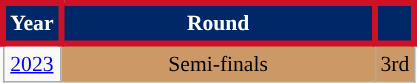<table class="wikitable" style="text-align: center; font-size:90%">
<tr style="color:white;">
<th style="background:#002868; border: 4px solid #CE1126; ">Year</th>
<th style="background:#002868; border: 4px solid #CE1126; width:200px">Round</th>
<th style="background:#002868; border: 4px solid #CE1126;"></th>
</tr>
<tr>
<td><a href='#'>2023</a></td>
<td bgcolor="cc9966">Semi-finals</td>
<td bgcolor="cc9966">3rd</td>
</tr>
</table>
